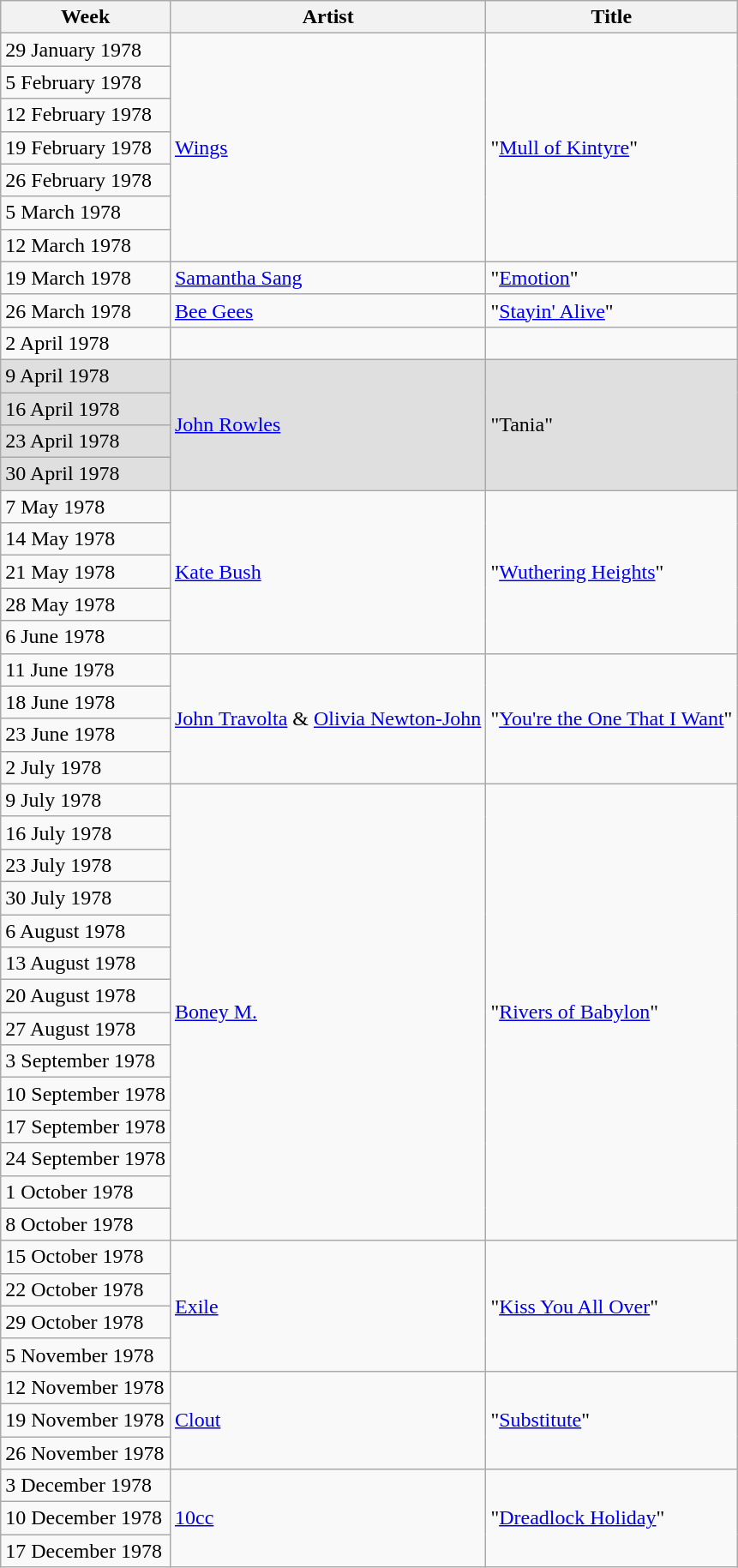<table class="wikitable">
<tr>
<th>Week</th>
<th>Artist</th>
<th>Title</th>
</tr>
<tr>
<td>29 January 1978</td>
<td rowspan="7"><a href='#'>Wings</a></td>
<td rowspan="7">"<a href='#'>Mull of Kintyre</a>"</td>
</tr>
<tr>
<td>5 February 1978</td>
</tr>
<tr>
<td>12 February 1978</td>
</tr>
<tr>
<td>19 February 1978</td>
</tr>
<tr>
<td>26 February 1978</td>
</tr>
<tr>
<td>5 March 1978</td>
</tr>
<tr>
<td>12 March 1978</td>
</tr>
<tr>
<td>19 March 1978</td>
<td><a href='#'>Samantha Sang</a></td>
<td>"<a href='#'>Emotion</a>"</td>
</tr>
<tr>
<td>26 March 1978</td>
<td><a href='#'>Bee Gees</a></td>
<td>"<a href='#'>Stayin' Alive</a>"</td>
</tr>
<tr>
<td>2 April 1978</td>
<td></td>
<td></td>
</tr>
<tr bgcolor="#DFDFDF">
<td>9 April 1978</td>
<td rowspan="4"><a href='#'>John Rowles</a></td>
<td rowspan="4">"Tania"</td>
</tr>
<tr bgcolor="#DFDFDF">
<td>16 April 1978</td>
</tr>
<tr bgcolor="#DFDFDF">
<td>23 April 1978</td>
</tr>
<tr bgcolor="#DFDFDF">
<td>30 April 1978</td>
</tr>
<tr>
<td>7 May 1978</td>
<td rowspan="5"><a href='#'>Kate Bush</a></td>
<td rowspan="5">"<a href='#'>Wuthering Heights</a>"</td>
</tr>
<tr>
<td>14 May 1978</td>
</tr>
<tr>
<td>21 May 1978</td>
</tr>
<tr>
<td>28 May 1978</td>
</tr>
<tr>
<td>6 June 1978</td>
</tr>
<tr>
<td>11 June 1978</td>
<td rowspan="4"><a href='#'>John Travolta</a> & <a href='#'>Olivia Newton-John</a></td>
<td rowspan="4">"<a href='#'>You're the One That I Want</a>"</td>
</tr>
<tr>
<td>18 June 1978</td>
</tr>
<tr>
<td>23 June 1978</td>
</tr>
<tr>
<td>2 July 1978</td>
</tr>
<tr>
<td>9 July 1978</td>
<td rowspan="14"><a href='#'>Boney M.</a></td>
<td rowspan="14">"<a href='#'>Rivers of Babylon</a>"</td>
</tr>
<tr>
<td>16 July 1978</td>
</tr>
<tr>
<td>23 July 1978</td>
</tr>
<tr>
<td>30 July 1978</td>
</tr>
<tr>
<td>6 August 1978</td>
</tr>
<tr>
<td>13 August 1978</td>
</tr>
<tr>
<td>20 August 1978</td>
</tr>
<tr>
<td>27 August 1978</td>
</tr>
<tr>
<td>3 September 1978</td>
</tr>
<tr>
<td>10 September 1978</td>
</tr>
<tr>
<td>17 September 1978</td>
</tr>
<tr>
<td>24 September 1978</td>
</tr>
<tr>
<td>1 October 1978</td>
</tr>
<tr>
<td>8 October 1978</td>
</tr>
<tr>
<td>15 October 1978</td>
<td rowspan="4"><a href='#'>Exile</a></td>
<td rowspan="4">"<a href='#'>Kiss You All Over</a>"</td>
</tr>
<tr>
<td>22 October 1978</td>
</tr>
<tr>
<td>29 October 1978</td>
</tr>
<tr>
<td>5 November 1978</td>
</tr>
<tr>
<td>12 November 1978</td>
<td rowspan="3"><a href='#'>Clout</a></td>
<td rowspan="3">"<a href='#'>Substitute</a>"</td>
</tr>
<tr>
<td>19 November 1978</td>
</tr>
<tr>
<td>26 November 1978</td>
</tr>
<tr>
<td>3 December 1978</td>
<td rowspan="3"><a href='#'>10cc</a></td>
<td rowspan="3">"<a href='#'>Dreadlock Holiday</a>"</td>
</tr>
<tr>
<td>10 December 1978</td>
</tr>
<tr>
<td>17 December 1978</td>
</tr>
</table>
